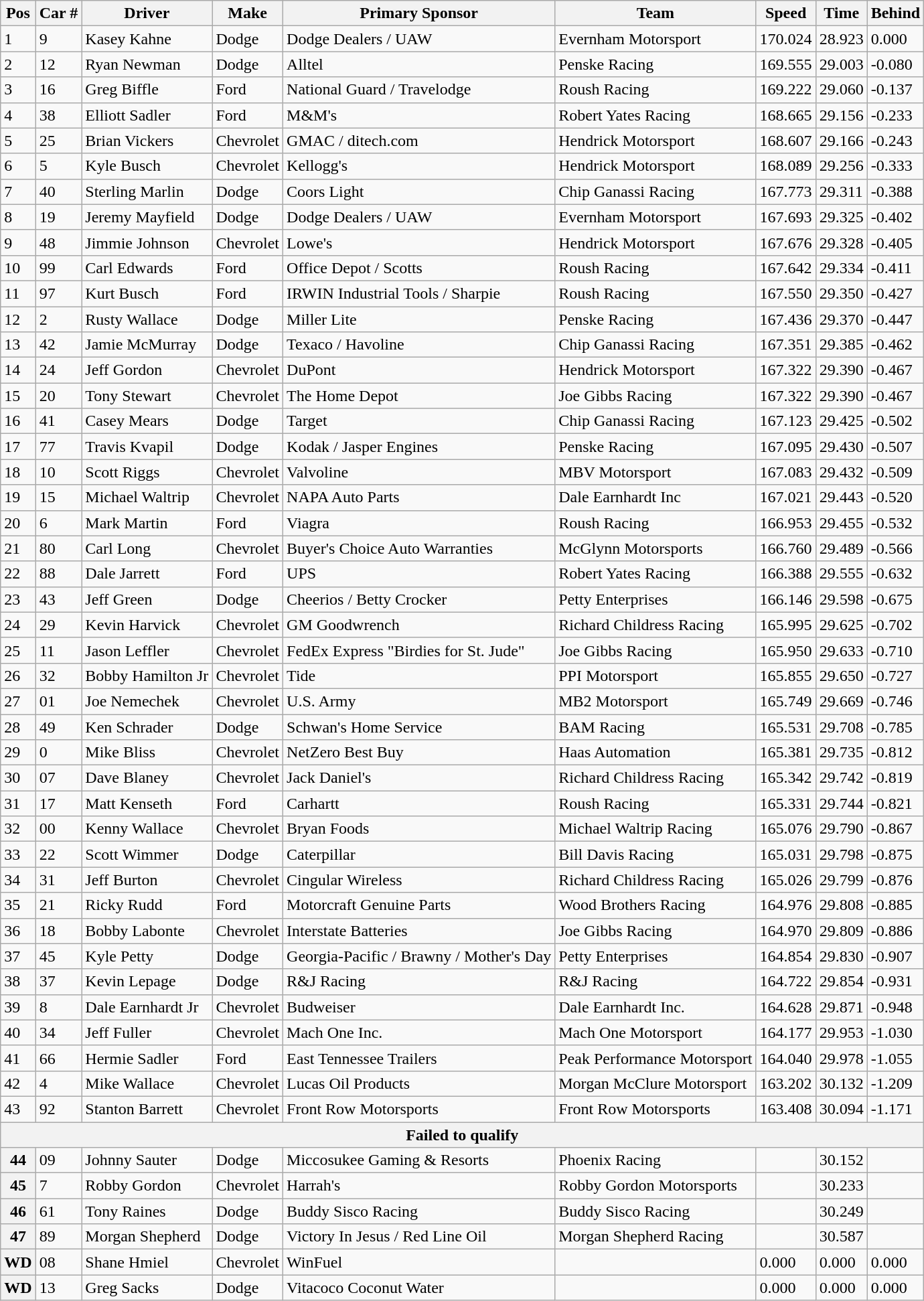<table class="wikitable">
<tr>
<th colspan="1" rowspan="1">Pos</th>
<th colspan="1" rowspan="1">Car #</th>
<th colspan="1" rowspan="1">Driver</th>
<th colspan="1" rowspan="1">Make</th>
<th colspan="1" rowspan="1">Primary Sponsor</th>
<th>Team</th>
<th colspan="1" rowspan="1">Speed</th>
<th colspan="1" rowspan="1">Time</th>
<th colspan="1" rowspan="1">Behind</th>
</tr>
<tr>
<td>1</td>
<td>9</td>
<td>Kasey Kahne</td>
<td>Dodge</td>
<td>Dodge Dealers / UAW</td>
<td>Evernham Motorsport</td>
<td>170.024</td>
<td>28.923</td>
<td>0.000</td>
</tr>
<tr>
<td>2</td>
<td>12</td>
<td>Ryan Newman</td>
<td>Dodge</td>
<td>Alltel</td>
<td>Penske Racing</td>
<td>169.555</td>
<td>29.003</td>
<td>-0.080</td>
</tr>
<tr>
<td>3</td>
<td>16</td>
<td>Greg Biffle</td>
<td>Ford</td>
<td>National Guard / Travelodge</td>
<td>Roush Racing</td>
<td>169.222</td>
<td>29.060</td>
<td>-0.137</td>
</tr>
<tr>
<td>4</td>
<td>38</td>
<td>Elliott Sadler</td>
<td>Ford</td>
<td>M&M's</td>
<td>Robert Yates Racing</td>
<td>168.665</td>
<td>29.156</td>
<td>-0.233</td>
</tr>
<tr>
<td>5</td>
<td>25</td>
<td>Brian Vickers</td>
<td>Chevrolet</td>
<td>GMAC / ditech.com</td>
<td>Hendrick Motorsport</td>
<td>168.607</td>
<td>29.166</td>
<td>-0.243</td>
</tr>
<tr>
<td>6</td>
<td>5</td>
<td>Kyle Busch</td>
<td>Chevrolet</td>
<td>Kellogg's</td>
<td>Hendrick Motorsport</td>
<td>168.089</td>
<td>29.256</td>
<td>-0.333</td>
</tr>
<tr>
<td>7</td>
<td>40</td>
<td>Sterling Marlin</td>
<td>Dodge</td>
<td>Coors Light</td>
<td>Chip Ganassi Racing</td>
<td>167.773</td>
<td>29.311</td>
<td>-0.388</td>
</tr>
<tr>
<td>8</td>
<td>19</td>
<td>Jeremy Mayfield</td>
<td>Dodge</td>
<td>Dodge Dealers / UAW</td>
<td>Evernham Motorsport</td>
<td>167.693</td>
<td>29.325</td>
<td>-0.402</td>
</tr>
<tr>
<td>9</td>
<td>48</td>
<td>Jimmie Johnson</td>
<td>Chevrolet</td>
<td>Lowe's</td>
<td>Hendrick Motorsport</td>
<td>167.676</td>
<td>29.328</td>
<td>-0.405</td>
</tr>
<tr>
<td>10</td>
<td>99</td>
<td>Carl Edwards</td>
<td>Ford</td>
<td>Office Depot / Scotts</td>
<td>Roush Racing</td>
<td>167.642</td>
<td>29.334</td>
<td>-0.411</td>
</tr>
<tr>
<td>11</td>
<td>97</td>
<td>Kurt Busch</td>
<td>Ford</td>
<td>IRWIN Industrial Tools / Sharpie</td>
<td>Roush Racing</td>
<td>167.550</td>
<td>29.350</td>
<td>-0.427</td>
</tr>
<tr>
<td>12</td>
<td>2</td>
<td>Rusty Wallace</td>
<td>Dodge</td>
<td>Miller Lite</td>
<td>Penske Racing</td>
<td>167.436</td>
<td>29.370</td>
<td>-0.447</td>
</tr>
<tr>
<td>13</td>
<td>42</td>
<td>Jamie McMurray</td>
<td>Dodge</td>
<td>Texaco / Havoline</td>
<td>Chip Ganassi Racing</td>
<td>167.351</td>
<td>29.385</td>
<td>-0.462</td>
</tr>
<tr>
<td>14</td>
<td>24</td>
<td>Jeff Gordon</td>
<td>Chevrolet</td>
<td>DuPont</td>
<td>Hendrick Motorsport</td>
<td>167.322</td>
<td>29.390</td>
<td>-0.467</td>
</tr>
<tr>
<td>15</td>
<td>20</td>
<td>Tony Stewart</td>
<td>Chevrolet</td>
<td>The Home Depot</td>
<td>Joe Gibbs Racing</td>
<td>167.322</td>
<td>29.390</td>
<td>-0.467</td>
</tr>
<tr>
<td>16</td>
<td>41</td>
<td>Casey Mears</td>
<td>Dodge</td>
<td>Target</td>
<td>Chip Ganassi Racing</td>
<td>167.123</td>
<td>29.425</td>
<td>-0.502</td>
</tr>
<tr>
<td>17</td>
<td>77</td>
<td>Travis Kvapil</td>
<td>Dodge</td>
<td>Kodak / Jasper Engines</td>
<td>Penske Racing</td>
<td>167.095</td>
<td>29.430</td>
<td>-0.507</td>
</tr>
<tr>
<td>18</td>
<td>10</td>
<td>Scott Riggs</td>
<td>Chevrolet</td>
<td>Valvoline</td>
<td>MBV Motorsport</td>
<td>167.083</td>
<td>29.432</td>
<td>-0.509</td>
</tr>
<tr>
<td>19</td>
<td>15</td>
<td>Michael Waltrip</td>
<td>Chevrolet</td>
<td>NAPA Auto Parts</td>
<td>Dale Earnhardt Inc</td>
<td>167.021</td>
<td>29.443</td>
<td>-0.520</td>
</tr>
<tr>
<td>20</td>
<td>6</td>
<td>Mark Martin</td>
<td>Ford</td>
<td>Viagra</td>
<td>Roush Racing</td>
<td>166.953</td>
<td>29.455</td>
<td>-0.532</td>
</tr>
<tr>
<td>21</td>
<td>80</td>
<td>Carl Long</td>
<td>Chevrolet</td>
<td>Buyer's Choice Auto Warranties</td>
<td>McGlynn Motorsports</td>
<td>166.760</td>
<td>29.489</td>
<td>-0.566</td>
</tr>
<tr>
<td>22</td>
<td>88</td>
<td>Dale Jarrett</td>
<td>Ford</td>
<td>UPS</td>
<td>Robert Yates Racing</td>
<td>166.388</td>
<td>29.555</td>
<td>-0.632</td>
</tr>
<tr>
<td>23</td>
<td>43</td>
<td>Jeff Green</td>
<td>Dodge</td>
<td>Cheerios / Betty Crocker</td>
<td>Petty Enterprises</td>
<td>166.146</td>
<td>29.598</td>
<td>-0.675</td>
</tr>
<tr>
<td>24</td>
<td>29</td>
<td>Kevin Harvick</td>
<td>Chevrolet</td>
<td>GM Goodwrench</td>
<td>Richard Childress Racing</td>
<td>165.995</td>
<td>29.625</td>
<td>-0.702</td>
</tr>
<tr>
<td>25</td>
<td>11</td>
<td>Jason Leffler</td>
<td>Chevrolet</td>
<td>FedEx Express "Birdies for St. Jude"</td>
<td>Joe Gibbs Racing</td>
<td>165.950</td>
<td>29.633</td>
<td>-0.710</td>
</tr>
<tr>
<td>26</td>
<td>32</td>
<td>Bobby Hamilton Jr</td>
<td>Chevrolet</td>
<td>Tide</td>
<td>PPI Motorsport</td>
<td>165.855</td>
<td>29.650</td>
<td>-0.727</td>
</tr>
<tr>
<td>27</td>
<td>01</td>
<td>Joe Nemechek</td>
<td>Chevrolet</td>
<td>U.S. Army</td>
<td>MB2 Motorsport</td>
<td>165.749</td>
<td>29.669</td>
<td>-0.746</td>
</tr>
<tr>
<td>28</td>
<td>49</td>
<td>Ken Schrader</td>
<td>Dodge</td>
<td>Schwan's Home Service</td>
<td>BAM Racing</td>
<td>165.531</td>
<td>29.708</td>
<td>-0.785</td>
</tr>
<tr>
<td>29</td>
<td>0</td>
<td>Mike Bliss</td>
<td>Chevrolet</td>
<td>NetZero Best Buy</td>
<td>Haas Automation</td>
<td>165.381</td>
<td>29.735</td>
<td>-0.812</td>
</tr>
<tr>
<td>30</td>
<td>07</td>
<td>Dave Blaney</td>
<td>Chevrolet</td>
<td>Jack Daniel's</td>
<td>Richard Childress Racing</td>
<td>165.342</td>
<td>29.742</td>
<td>-0.819</td>
</tr>
<tr>
<td>31</td>
<td>17</td>
<td>Matt Kenseth</td>
<td>Ford</td>
<td>Carhartt</td>
<td>Roush Racing</td>
<td>165.331</td>
<td>29.744</td>
<td>-0.821</td>
</tr>
<tr>
<td>32</td>
<td>00</td>
<td>Kenny Wallace</td>
<td>Chevrolet</td>
<td>Bryan Foods</td>
<td>Michael Waltrip Racing</td>
<td>165.076</td>
<td>29.790</td>
<td>-0.867</td>
</tr>
<tr>
<td>33</td>
<td>22</td>
<td>Scott Wimmer</td>
<td>Dodge</td>
<td>Caterpillar</td>
<td>Bill Davis Racing</td>
<td>165.031</td>
<td>29.798</td>
<td>-0.875</td>
</tr>
<tr>
<td>34</td>
<td>31</td>
<td>Jeff Burton</td>
<td>Chevrolet</td>
<td>Cingular Wireless</td>
<td>Richard Childress Racing</td>
<td>165.026</td>
<td>29.799</td>
<td>-0.876</td>
</tr>
<tr>
<td>35</td>
<td>21</td>
<td>Ricky Rudd</td>
<td>Ford</td>
<td>Motorcraft Genuine Parts</td>
<td>Wood Brothers Racing</td>
<td>164.976</td>
<td>29.808</td>
<td>-0.885</td>
</tr>
<tr>
<td>36</td>
<td>18</td>
<td>Bobby Labonte</td>
<td>Chevrolet</td>
<td>Interstate Batteries</td>
<td>Joe Gibbs Racing</td>
<td>164.970</td>
<td>29.809</td>
<td>-0.886</td>
</tr>
<tr>
<td>37</td>
<td>45</td>
<td>Kyle Petty</td>
<td>Dodge</td>
<td>Georgia-Pacific / Brawny / Mother's Day</td>
<td>Petty Enterprises</td>
<td>164.854</td>
<td>29.830</td>
<td>-0.907</td>
</tr>
<tr>
<td>38</td>
<td>37</td>
<td>Kevin Lepage</td>
<td>Dodge</td>
<td>R&J Racing</td>
<td>R&J Racing</td>
<td>164.722</td>
<td>29.854</td>
<td>-0.931</td>
</tr>
<tr>
<td>39</td>
<td>8</td>
<td>Dale Earnhardt Jr</td>
<td>Chevrolet</td>
<td>Budweiser</td>
<td>Dale Earnhardt Inc.</td>
<td>164.628</td>
<td>29.871</td>
<td>-0.948</td>
</tr>
<tr>
<td>40</td>
<td>34</td>
<td>Jeff Fuller</td>
<td>Chevrolet</td>
<td>Mach One Inc.</td>
<td>Mach One Motorsport</td>
<td>164.177</td>
<td>29.953</td>
<td>-1.030</td>
</tr>
<tr>
<td>41</td>
<td>66</td>
<td>Hermie Sadler</td>
<td>Ford</td>
<td>East Tennessee Trailers</td>
<td>Peak Performance Motorsport</td>
<td>164.040</td>
<td>29.978</td>
<td>-1.055</td>
</tr>
<tr>
<td>42</td>
<td>4</td>
<td>Mike Wallace</td>
<td>Chevrolet</td>
<td>Lucas Oil Products</td>
<td>Morgan McClure Motorsport</td>
<td>163.202</td>
<td>30.132</td>
<td>-1.209</td>
</tr>
<tr>
<td>43</td>
<td>92</td>
<td>Stanton Barrett</td>
<td>Chevrolet</td>
<td>Front Row Motorsports</td>
<td>Front Row Motorsports</td>
<td>163.408</td>
<td>30.094</td>
<td>-1.171</td>
</tr>
<tr>
<th colspan="9">Failed to qualify</th>
</tr>
<tr>
<th>44</th>
<td>09</td>
<td>Johnny Sauter</td>
<td>Dodge</td>
<td>Miccosukee Gaming & Resorts</td>
<td>Phoenix Racing</td>
<td></td>
<td>30.152</td>
<td></td>
</tr>
<tr>
<th>45</th>
<td>7</td>
<td>Robby Gordon</td>
<td>Chevrolet</td>
<td>Harrah's</td>
<td>Robby Gordon Motorsports</td>
<td></td>
<td>30.233</td>
<td></td>
</tr>
<tr>
<th>46</th>
<td>61</td>
<td>Tony Raines</td>
<td>Dodge</td>
<td>Buddy Sisco Racing</td>
<td>Buddy Sisco Racing</td>
<td></td>
<td>30.249</td>
<td></td>
</tr>
<tr>
<th>47</th>
<td>89</td>
<td>Morgan Shepherd</td>
<td>Dodge</td>
<td>Victory In Jesus / Red Line Oil</td>
<td>Morgan Shepherd Racing</td>
<td></td>
<td>30.587</td>
<td></td>
</tr>
<tr>
<th>WD</th>
<td>08</td>
<td>Shane Hmiel</td>
<td>Chevrolet</td>
<td>WinFuel</td>
<td></td>
<td>0.000</td>
<td>0.000</td>
<td>0.000</td>
</tr>
<tr>
<th>WD</th>
<td>13</td>
<td>Greg Sacks</td>
<td>Dodge</td>
<td>Vitacoco Coconut Water</td>
<td></td>
<td>0.000</td>
<td>0.000</td>
<td>0.000</td>
</tr>
</table>
